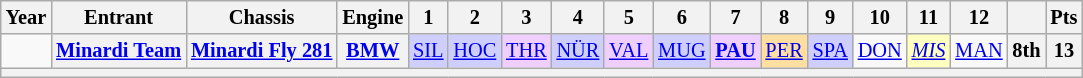<table class="wikitable" style="text-align:center; font-size:85%">
<tr>
<th>Year</th>
<th>Entrant</th>
<th>Chassis</th>
<th>Engine</th>
<th>1</th>
<th>2</th>
<th>3</th>
<th>4</th>
<th>5</th>
<th>6</th>
<th>7</th>
<th>8</th>
<th>9</th>
<th>10</th>
<th>11</th>
<th>12</th>
<th></th>
<th>Pts</th>
</tr>
<tr>
<td></td>
<th nowrap><a href='#'>Minardi Team</a></th>
<th nowrap><a href='#'>Minardi Fly 281</a></th>
<th><a href='#'>BMW</a></th>
<td style="background:#CFCFFF;"><a href='#'>SIL</a><br></td>
<td style="background:#CFCFFF;"><a href='#'>HOC</a><br></td>
<td style="background:#EFCFFF;"><a href='#'>THR</a><br></td>
<td style="background:#CFCFFF;"><a href='#'>NÜR</a><br></td>
<td style="background:#EFCFFF;"><a href='#'>VAL</a><br></td>
<td style="background:#CFCFFF;"><a href='#'>MUG</a><br></td>
<td style="background:#EFCFFF;"><strong><a href='#'>PAU</a></strong><br></td>
<td style="background:#FFDF9F;"><a href='#'>PER</a><br></td>
<td style="background:#CFCFFF;"><a href='#'>SPA</a><br></td>
<td><a href='#'>DON</a></td>
<td style="background:#FFFFBF;"><em><a href='#'>MIS</a></em><br></td>
<td><a href='#'>MAN</a></td>
<th>8th</th>
<th>13</th>
</tr>
<tr>
<th colspan="18"></th>
</tr>
</table>
